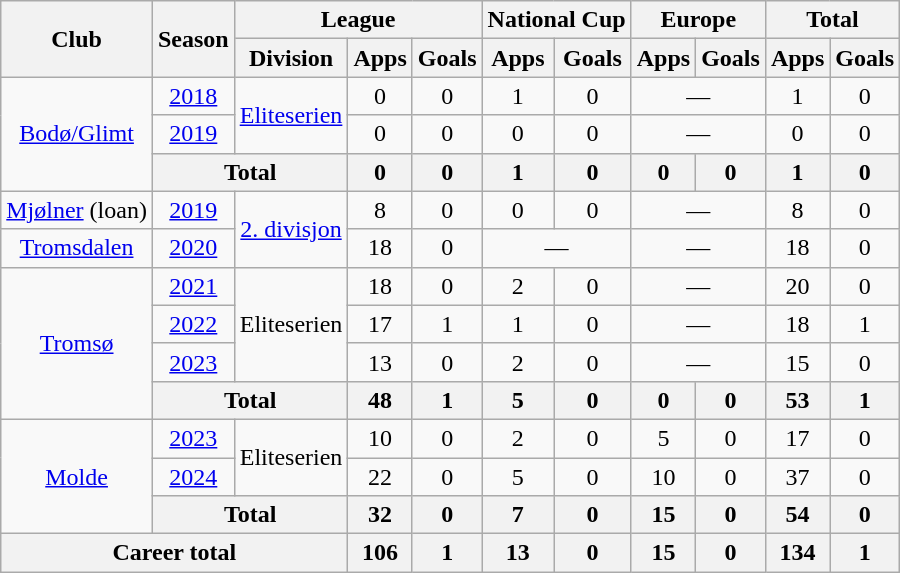<table class="wikitable" style="text-align:center">
<tr>
<th rowspan="2">Club</th>
<th rowspan="2">Season</th>
<th colspan="3">League</th>
<th colspan="2">National Cup</th>
<th colspan="2">Europe</th>
<th colspan="2">Total</th>
</tr>
<tr>
<th>Division</th>
<th>Apps</th>
<th>Goals</th>
<th>Apps</th>
<th>Goals</th>
<th>Apps</th>
<th>Goals</th>
<th>Apps</th>
<th>Goals</th>
</tr>
<tr>
<td rowspan="3"><a href='#'>Bodø/Glimt</a></td>
<td><a href='#'>2018</a></td>
<td rowspan="2"><a href='#'>Eliteserien</a></td>
<td>0</td>
<td>0</td>
<td>1</td>
<td>0</td>
<td colspan="2">—</td>
<td>1</td>
<td>0</td>
</tr>
<tr>
<td><a href='#'>2019</a></td>
<td>0</td>
<td>0</td>
<td>0</td>
<td>0</td>
<td colspan="2">—</td>
<td>0</td>
<td>0</td>
</tr>
<tr>
<th colspan="2">Total</th>
<th>0</th>
<th>0</th>
<th>1</th>
<th>0</th>
<th>0</th>
<th>0</th>
<th>1</th>
<th>0</th>
</tr>
<tr>
<td><a href='#'>Mjølner</a> (loan)</td>
<td><a href='#'>2019</a></td>
<td rowspan="2"><a href='#'>2. divisjon</a></td>
<td>8</td>
<td>0</td>
<td>0</td>
<td>0</td>
<td colspan="2">—</td>
<td>8</td>
<td>0</td>
</tr>
<tr>
<td><a href='#'>Tromsdalen</a></td>
<td><a href='#'>2020</a></td>
<td>18</td>
<td>0</td>
<td colspan="2">—</td>
<td colspan="2">—</td>
<td>18</td>
<td>0</td>
</tr>
<tr>
<td rowspan="4"><a href='#'>Tromsø</a></td>
<td><a href='#'>2021</a></td>
<td rowspan="3">Eliteserien</td>
<td>18</td>
<td>0</td>
<td>2</td>
<td>0</td>
<td colspan="2">—</td>
<td>20</td>
<td>0</td>
</tr>
<tr>
<td><a href='#'>2022</a></td>
<td>17</td>
<td>1</td>
<td>1</td>
<td>0</td>
<td colspan="2">—</td>
<td>18</td>
<td>1</td>
</tr>
<tr>
<td><a href='#'>2023</a></td>
<td>13</td>
<td>0</td>
<td>2</td>
<td>0</td>
<td colspan="2">—</td>
<td>15</td>
<td>0</td>
</tr>
<tr>
<th colspan="2">Total</th>
<th>48</th>
<th>1</th>
<th>5</th>
<th>0</th>
<th>0</th>
<th>0</th>
<th>53</th>
<th>1</th>
</tr>
<tr>
<td rowspan="3"><a href='#'>Molde</a></td>
<td><a href='#'>2023</a></td>
<td rowspan="2">Eliteserien</td>
<td>10</td>
<td>0</td>
<td>2</td>
<td>0</td>
<td>5</td>
<td>0</td>
<td>17</td>
<td>0</td>
</tr>
<tr>
<td><a href='#'>2024</a></td>
<td>22</td>
<td>0</td>
<td>5</td>
<td>0</td>
<td>10</td>
<td>0</td>
<td>37</td>
<td>0</td>
</tr>
<tr>
<th colspan="2">Total</th>
<th>32</th>
<th>0</th>
<th>7</th>
<th>0</th>
<th>15</th>
<th>0</th>
<th>54</th>
<th>0</th>
</tr>
<tr>
<th colspan="3">Career total</th>
<th>106</th>
<th>1</th>
<th>13</th>
<th>0</th>
<th>15</th>
<th>0</th>
<th>134</th>
<th>1</th>
</tr>
</table>
